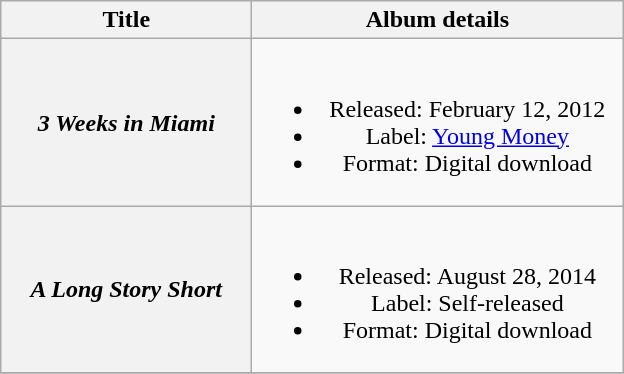<table class="wikitable plainrowheaders" style="text-align:center;">
<tr>
<th scope="col" style="width:10em;">Title</th>
<th scope="col" style="width:15em;">Album details</th>
</tr>
<tr>
<th scope="row"><em>3 Weeks in Miami</em><br></th>
<td><br><ul><li>Released: February 12, 2012</li><li>Label: <a href='#'>Young Money</a></li><li>Format: Digital download</li></ul></td>
</tr>
<tr>
<th scope="row"><em>A Long Story Short</em></th>
<td><br><ul><li>Released: August 28, 2014</li><li>Label: Self-released</li><li>Format: Digital download</li></ul></td>
</tr>
<tr>
</tr>
</table>
